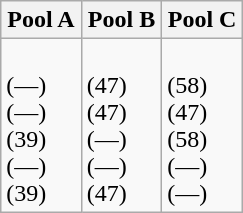<table class="wikitable">
<tr>
<th width=33%>Pool A</th>
<th width=33%>Pool B</th>
<th width=33%>Pool C</th>
</tr>
<tr>
<td valign=top><br> (—)<br>
 (—)<br>
 (39)<br>
 (—)<br>
 (39)</td>
<td><br> (47)<br>
 (47)<br>
 (—)<br>
 (—)<br>
 (47)</td>
<td><br> (58)<br>
 (47)<br>
 (58)<br>
 (—)<br>
 (—)</td>
</tr>
</table>
